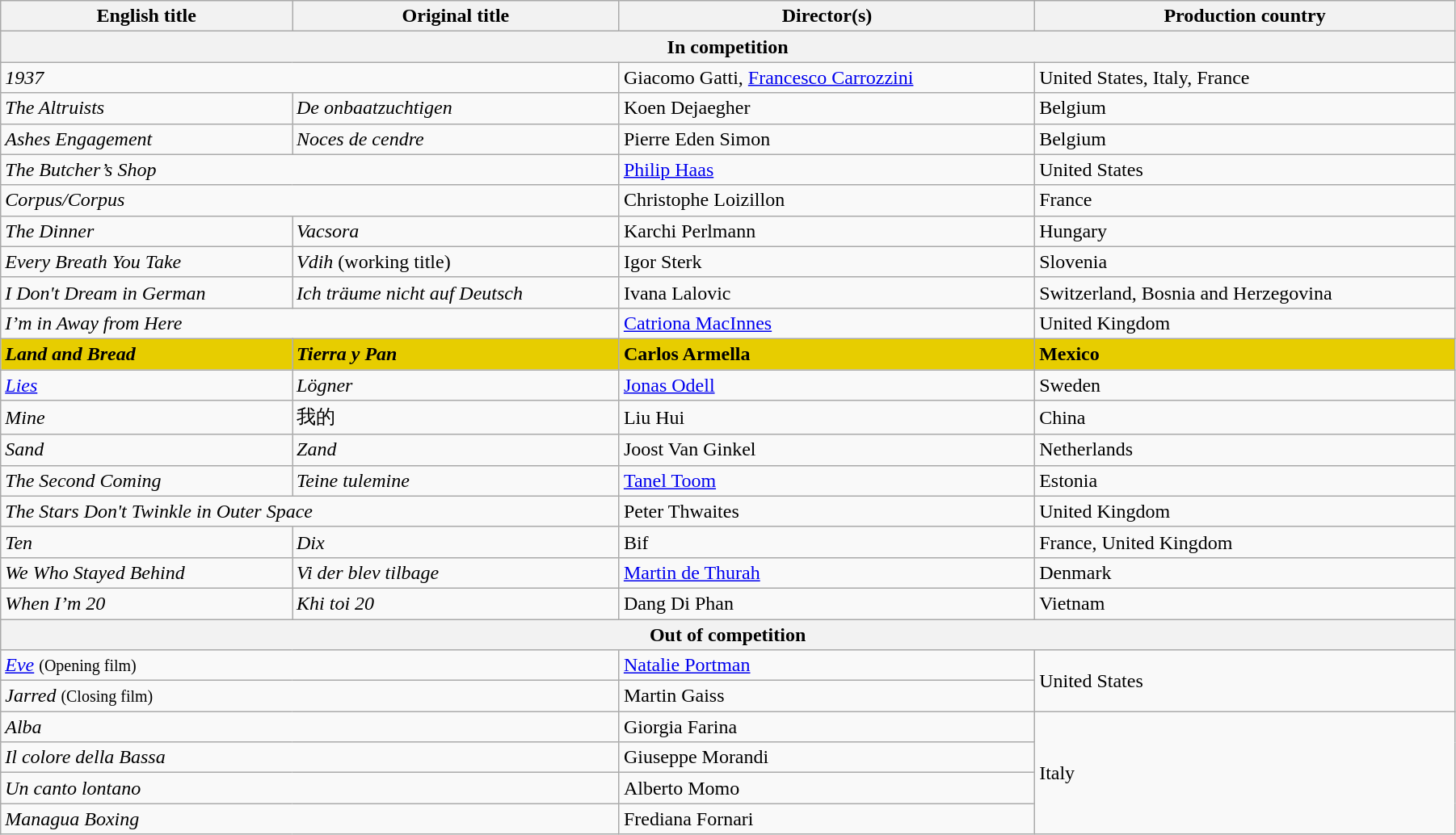<table class="wikitable" style="width:95%; margin-bottom:0px">
<tr>
<th>English title</th>
<th>Original title</th>
<th>Director(s)</th>
<th>Production country</th>
</tr>
<tr>
<th colspan=4>In competition</th>
</tr>
<tr>
<td colspan="2"><em>1937</em></td>
<td data-sort-value="Carrozzini">Giacomo Gatti, <a href='#'>Francesco Carrozzini</a></td>
<td>United States, Italy, France</td>
</tr>
<tr>
<td data-sort-value="Altruists"><em>The Altruists</em></td>
<td data-sort-value="Onbaatzuchtigen"><em>De onbaatzuchtigen</em></td>
<td data-sort-value="Dejaegher">Koen Dejaegher</td>
<td>Belgium</td>
</tr>
<tr>
<td><em>Ashes Engagement</em></td>
<td><em>Noces de cendre</em></td>
<td data-sort-value="Eden Simon">Pierre Eden Simon</td>
<td>Belgium</td>
</tr>
<tr>
<td colspan=2 data-sort-value="Butcher"><em>The Butcher’s Shop</em></td>
<td data-sort-value="Haas"><a href='#'>Philip Haas</a></td>
<td>United States</td>
</tr>
<tr>
<td colspan=2><em>Corpus/Corpus</em></td>
<td data-sort-value="Loizillon">Christophe Loizillon</td>
<td>France</td>
</tr>
<tr>
<td data-sort-value="Dinner"><em>The Dinner</em></td>
<td><em>Vacsora</em></td>
<td data-sort-value="Perlmann">Karchi Perlmann</td>
<td>Hungary</td>
</tr>
<tr>
<td><em>Every Breath You Take</em></td>
<td><em>Vdih</em> (working title)</td>
<td data-sort-value="Sterk">Igor Sterk</td>
<td>Slovenia</td>
</tr>
<tr>
<td><em>I Don't Dream in German</em></td>
<td><em>Ich träume nicht auf Deutsch</em></td>
<td data-sort-value="Lalovic">Ivana Lalovic</td>
<td>Switzerland, Bosnia and Herzegovina</td>
</tr>
<tr>
<td colspan=2><em>I’m in Away from Here</em></td>
<td data-sort-value="MacInnes"><a href='#'>Catriona MacInnes</a></td>
<td>United Kingdom</td>
</tr>
<tr style="background:#E7CD00;">
<td><strong><em>Land and Bread</em></strong></td>
<td><strong><em>Tierra y Pan</em></strong></td>
<td data-sort-value="Armella"><strong>Carlos Armella</strong></td>
<td><strong>Mexico</strong></td>
</tr>
<tr>
<td><em><a href='#'>Lies</a></em></td>
<td><em>Lögner</em></td>
<td data-sort-value="Odell"><a href='#'>Jonas Odell</a></td>
<td>Sweden</td>
</tr>
<tr>
<td><em>Mine</em></td>
<td>我的</td>
<td>Liu Hui</td>
<td>China</td>
</tr>
<tr>
<td><em>Sand</em></td>
<td><em>Zand</em></td>
<td data-sort-value="Van Ginkel">Joost Van Ginkel</td>
<td>Netherlands</td>
</tr>
<tr>
<td data-sort-value="Second"><em>The Second Coming</em></td>
<td><em>Teine tulemine</em></td>
<td data-sort-value="Toom"><a href='#'>Tanel Toom</a></td>
<td>Estonia</td>
</tr>
<tr>
<td colspan=2 data-sort-value="Stars"><em>The Stars Don't Twinkle in Outer Space</em></td>
<td data-sort-value="Thwaites">Peter Thwaites</td>
<td>United Kingdom</td>
</tr>
<tr>
<td><em>Ten</em></td>
<td><em>Dix</em></td>
<td>Bif</td>
<td>France, United Kingdom</td>
</tr>
<tr>
<td><em>We Who Stayed Behind</em></td>
<td><em>Vi der blev tilbage</em></td>
<td data-sort-value="Thurah"><a href='#'>Martin de Thurah</a></td>
<td>Denmark</td>
</tr>
<tr>
<td><em>When I’m 20</em></td>
<td><em>Khi toi 20</em></td>
<td data-sort-value="Phan">Dang Di Phan</td>
<td>Vietnam</td>
</tr>
<tr>
<th colspan="4">Out of competition</th>
</tr>
<tr>
<td colspan="2"><em><a href='#'>Eve</a></em> <small>(Opening film)</small></td>
<td><a href='#'>Natalie Portman</a></td>
<td rowspan="2">United States</td>
</tr>
<tr>
<td colspan="2"><em>Jarred</em> <small>(Closing film)</small></td>
<td>Martin Gaiss</td>
</tr>
<tr>
<td colspan="2"><em>Alba</em></td>
<td>Giorgia Farina</td>
<td rowspan="4">Italy</td>
</tr>
<tr>
<td colspan="2"><em>Il colore della Bassa</em></td>
<td>Giuseppe Morandi</td>
</tr>
<tr>
<td colspan="2"><em>Un canto lontano</em></td>
<td>Alberto Momo</td>
</tr>
<tr>
<td colspan="2"><em>Managua Boxing</em></td>
<td>Frediana Fornari</td>
</tr>
</table>
